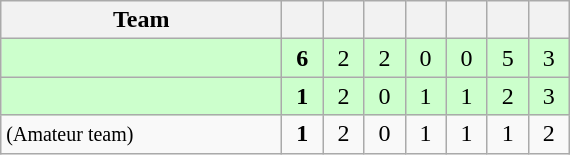<table class="wikitable" style="text-align: center;">
<tr>
<th width=180>Team</th>
<th width=20></th>
<th width=20></th>
<th width=20></th>
<th width=20></th>
<th width=20></th>
<th width=20></th>
<th width=20></th>
</tr>
<tr bgcolor=ccffcc>
<td align=left></td>
<td><strong>6</strong></td>
<td>2</td>
<td>2</td>
<td>0</td>
<td>0</td>
<td>5</td>
<td>3</td>
</tr>
<tr bgcolor=ccffcc>
<td align=left></td>
<td><strong>1</strong></td>
<td>2</td>
<td>0</td>
<td>1</td>
<td>1</td>
<td>2</td>
<td>3</td>
</tr>
<tr>
<td align=left> <small>(Amateur team)</small></td>
<td><strong>1</strong></td>
<td>2</td>
<td>0</td>
<td>1</td>
<td>1</td>
<td>1</td>
<td>2</td>
</tr>
</table>
